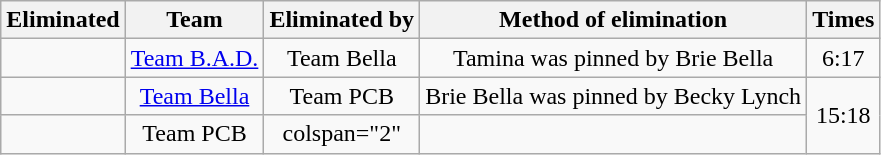<table class="wikitable sortable" style="text-align:center;">
<tr>
<th>Eliminated</th>
<th>Team</th>
<th>Eliminated by</th>
<th>Method of elimination</th>
<th>Times</th>
</tr>
<tr>
<td></td>
<td><a href='#'>Team B.A.D.</a></td>
<td>Team Bella</td>
<td>Tamina was pinned by Brie Bella</td>
<td>6:17</td>
</tr>
<tr>
<td></td>
<td><a href='#'>Team Bella</a></td>
<td>Team PCB</td>
<td>Brie Bella was pinned by Becky Lynch</td>
<td rowspan="2">15:18</td>
</tr>
<tr>
<td></td>
<td>Team PCB</td>
<td>colspan="2" </td>
</tr>
</table>
